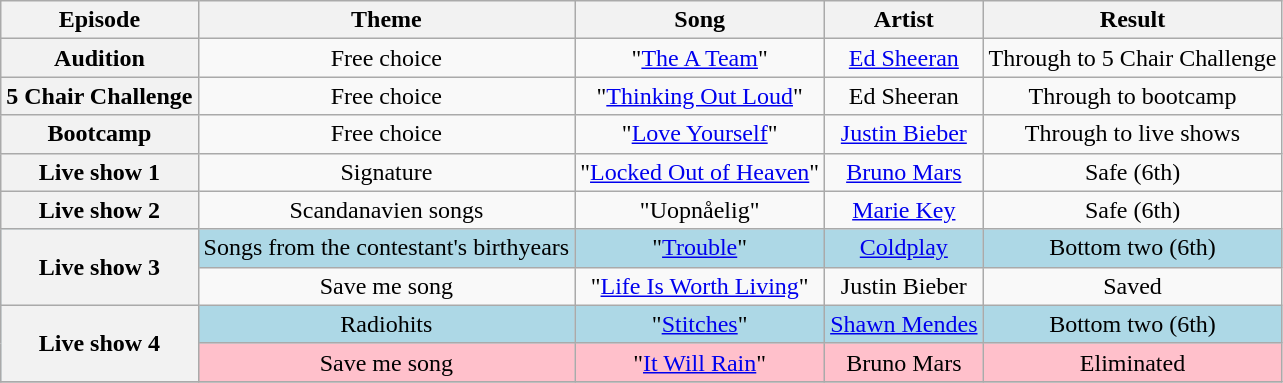<table class="wikitable" style="text-align:center;">
<tr>
<th scope="col">Episode</th>
<th scope="col">Theme</th>
<th scope="col">Song</th>
<th scope="col">Artist</th>
<th scope="col">Result</th>
</tr>
<tr>
<th scope="row">Audition</th>
<td>Free choice</td>
<td>"<a href='#'>The A Team</a>"</td>
<td><a href='#'>Ed Sheeran</a></td>
<td>Through to 5 Chair Challenge</td>
</tr>
<tr>
<th scope="row">5 Chair Challenge</th>
<td>Free choice</td>
<td>"<a href='#'>Thinking Out Loud</a>"</td>
<td>Ed Sheeran</td>
<td>Through to bootcamp</td>
</tr>
<tr>
<th scope="row">Bootcamp</th>
<td>Free choice</td>
<td>"<a href='#'>Love Yourself</a>"</td>
<td><a href='#'>Justin Bieber</a></td>
<td>Through to live shows</td>
</tr>
<tr>
<th scope="row">Live show 1</th>
<td>Signature</td>
<td>"<a href='#'>Locked Out of Heaven</a>"</td>
<td><a href='#'>Bruno Mars</a></td>
<td>Safe (6th)</td>
</tr>
<tr>
<th scope="row">Live show 2</th>
<td>Scandanavien songs</td>
<td>"Uopnåelig"</td>
<td><a href='#'>Marie Key</a></td>
<td>Safe (6th)</td>
</tr>
<tr bgcolor=lightblue>
<th scope="row" rowspan="2">Live show 3</th>
<td>Songs from the contestant's birthyears</td>
<td>"<a href='#'>Trouble</a>"</td>
<td><a href='#'>Coldplay</a></td>
<td>Bottom two (6th)</td>
</tr>
<tr>
<td>Save me song</td>
<td>"<a href='#'>Life Is Worth Living</a>"</td>
<td>Justin Bieber</td>
<td>Saved</td>
</tr>
<tr bgcolor=lightblue>
<th scope="row" rowspan="2">Live show 4</th>
<td>Radiohits</td>
<td>"<a href='#'>Stitches</a>"</td>
<td><a href='#'>Shawn Mendes</a></td>
<td>Bottom two (6th)</td>
</tr>
<tr bgcolor=pink>
<td>Save me song</td>
<td>"<a href='#'>It Will Rain</a>"</td>
<td>Bruno Mars</td>
<td>Eliminated</td>
</tr>
<tr>
</tr>
</table>
